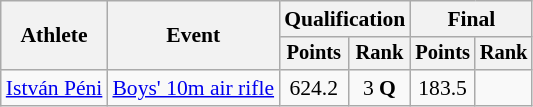<table class="wikitable" style="font-size:90%;">
<tr>
<th rowspan=2>Athlete</th>
<th rowspan=2>Event</th>
<th colspan=2>Qualification</th>
<th colspan=2>Final</th>
</tr>
<tr style="font-size:95%">
<th>Points</th>
<th>Rank</th>
<th>Points</th>
<th>Rank</th>
</tr>
<tr align=center>
<td align=left><a href='#'>István Péni</a></td>
<td align=left><a href='#'>Boys' 10m air rifle</a></td>
<td>624.2</td>
<td>3 <strong>Q</strong></td>
<td>183.5</td>
<td></td>
</tr>
</table>
